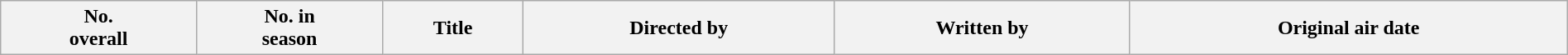<table class="wikitable plainrowheaders" style="width:100%; background:#fff;">
<tr>
<th style="background:#;">No.<br>overall</th>
<th style="background:#;">No. in<br>season</th>
<th style="background:#;">Title</th>
<th style="background:#;">Directed by</th>
<th style="background:#;">Written by</th>
<th style="background:#;">Original air date<br>
























</th>
</tr>
</table>
